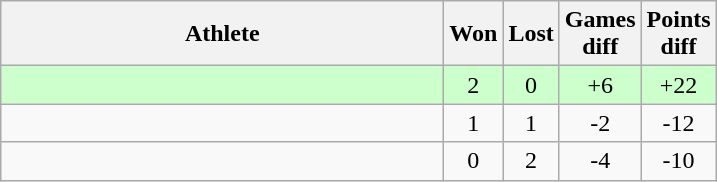<table class="wikitable">
<tr>
<th style="width:18em">Athlete</th>
<th>Won</th>
<th>Lost</th>
<th>Games<br>diff</th>
<th>Points<br>diff</th>
</tr>
<tr bgcolor="#ccffcc">
<td></td>
<td align="center">2</td>
<td align="center">0</td>
<td align="center">+6</td>
<td align="center">+22</td>
</tr>
<tr>
<td></td>
<td align="center">1</td>
<td align="center">1</td>
<td align="center">-2</td>
<td align="center">-12</td>
</tr>
<tr>
<td></td>
<td align="center">0</td>
<td align="center">2</td>
<td align="center">-4</td>
<td align="center">-10</td>
</tr>
</table>
